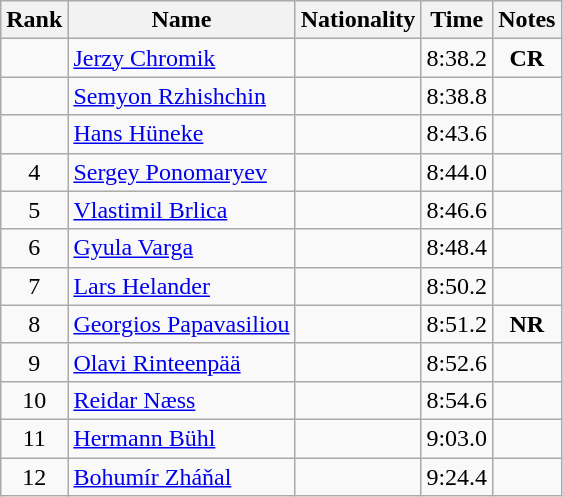<table class="wikitable sortable" style="text-align:center">
<tr>
<th>Rank</th>
<th>Name</th>
<th>Nationality</th>
<th>Time</th>
<th>Notes</th>
</tr>
<tr>
<td></td>
<td align=left><a href='#'>Jerzy Chromik</a></td>
<td align=left></td>
<td>8:38.2</td>
<td><strong>CR</strong></td>
</tr>
<tr>
<td></td>
<td align=left><a href='#'>Semyon Rzhishchin</a></td>
<td align=left></td>
<td>8:38.8</td>
<td></td>
</tr>
<tr>
<td></td>
<td align=left><a href='#'>Hans Hüneke</a></td>
<td align=left></td>
<td>8:43.6</td>
<td></td>
</tr>
<tr>
<td>4</td>
<td align=left><a href='#'>Sergey Ponomaryev</a></td>
<td align=left></td>
<td>8:44.0</td>
<td></td>
</tr>
<tr>
<td>5</td>
<td align=left><a href='#'>Vlastimil Brlica</a></td>
<td align=left></td>
<td>8:46.6</td>
<td></td>
</tr>
<tr>
<td>6</td>
<td align=left><a href='#'>Gyula Varga</a></td>
<td align=left></td>
<td>8:48.4</td>
<td></td>
</tr>
<tr>
<td>7</td>
<td align=left><a href='#'>Lars Helander</a></td>
<td align=left></td>
<td>8:50.2</td>
<td></td>
</tr>
<tr>
<td>8</td>
<td align=left><a href='#'>Georgios Papavasiliou</a></td>
<td align=left></td>
<td>8:51.2</td>
<td><strong>NR</strong></td>
</tr>
<tr>
<td>9</td>
<td align=left><a href='#'>Olavi Rinteenpää</a></td>
<td align=left></td>
<td>8:52.6</td>
<td></td>
</tr>
<tr>
<td>10</td>
<td align=left><a href='#'>Reidar Næss</a></td>
<td align=left></td>
<td>8:54.6</td>
<td></td>
</tr>
<tr>
<td>11</td>
<td align=left><a href='#'>Hermann Bühl</a></td>
<td align=left></td>
<td>9:03.0</td>
<td></td>
</tr>
<tr>
<td>12</td>
<td align=left><a href='#'>Bohumír Zháňal</a></td>
<td align=left></td>
<td>9:24.4</td>
<td></td>
</tr>
</table>
